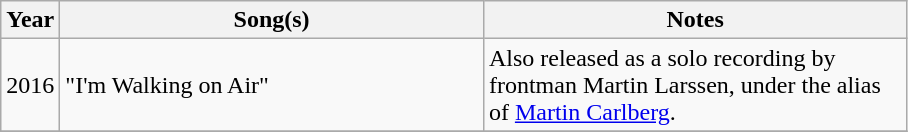<table class="wikitable">
<tr>
<th style="width:10px;">Year</th>
<th style="width:275px;">Song(s)</th>
<th style="width:275px;">Notes</th>
</tr>
<tr>
<td>2016</td>
<td>"I'm Walking on Air"</td>
<td>Also released as a solo recording by frontman Martin Larssen, under the alias of <a href='#'>Martin Carlberg</a>.</td>
</tr>
<tr>
</tr>
</table>
